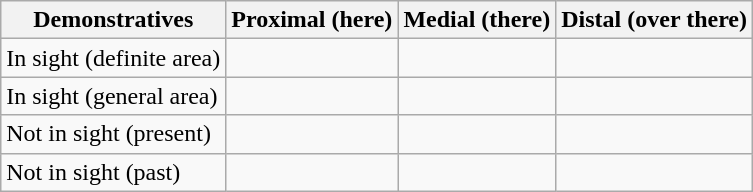<table class="wikitable">
<tr>
<th>Demonstratives</th>
<th>Proximal (here)</th>
<th>Medial (there)</th>
<th>Distal (over there)</th>
</tr>
<tr>
<td>In sight (definite area)</td>
<td></td>
<td></td>
<td></td>
</tr>
<tr>
<td>In sight (general area)</td>
<td></td>
<td></td>
<td></td>
</tr>
<tr>
<td>Not in sight (present)</td>
<td></td>
<td></td>
<td></td>
</tr>
<tr>
<td>Not in sight (past)</td>
<td></td>
<td></td>
<td></td>
</tr>
</table>
